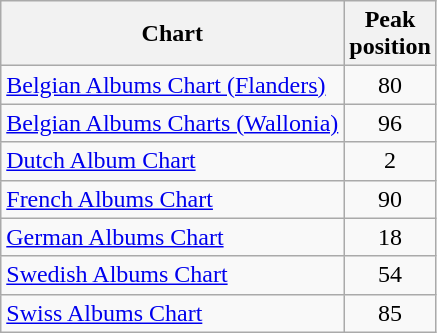<table class="wikitable">
<tr>
<th>Chart</th>
<th>Peak<br>position</th>
</tr>
<tr>
<td><a href='#'>Belgian Albums Chart (Flanders)</a></td>
<td align="center">80</td>
</tr>
<tr>
<td><a href='#'>Belgian Albums Charts (Wallonia)</a></td>
<td align="center">96</td>
</tr>
<tr>
<td><a href='#'>Dutch Album Chart</a></td>
<td align="center">2</td>
</tr>
<tr>
<td><a href='#'>French Albums Chart</a></td>
<td align="center">90</td>
</tr>
<tr>
<td><a href='#'>German Albums Chart</a></td>
<td align="center">18</td>
</tr>
<tr>
<td><a href='#'>Swedish Albums Chart</a></td>
<td align="center">54</td>
</tr>
<tr>
<td><a href='#'>Swiss Albums Chart</a></td>
<td align="center">85</td>
</tr>
</table>
